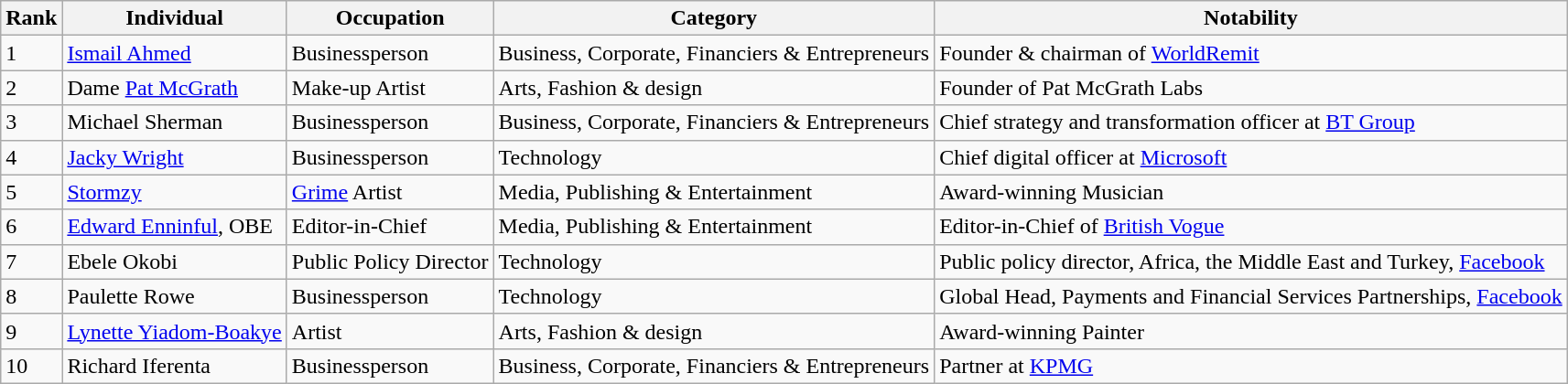<table class="wikitable sortable">
<tr>
<th>Rank</th>
<th>Individual</th>
<th>Occupation</th>
<th>Category</th>
<th>Notability</th>
</tr>
<tr>
<td>1</td>
<td><a href='#'>Ismail Ahmed</a></td>
<td>Businessperson</td>
<td>Business, Corporate, Financiers & Entrepreneurs</td>
<td>Founder & chairman of <a href='#'>WorldRemit</a></td>
</tr>
<tr>
<td>2</td>
<td>Dame <a href='#'>Pat McGrath</a></td>
<td>Make-up Artist</td>
<td>Arts, Fashion & design</td>
<td>Founder of Pat McGrath Labs</td>
</tr>
<tr>
<td>3</td>
<td>Michael Sherman</td>
<td>Businessperson</td>
<td>Business, Corporate, Financiers & Entrepreneurs</td>
<td>Chief strategy and transformation officer at <a href='#'>BT Group</a></td>
</tr>
<tr>
<td>4</td>
<td><a href='#'>Jacky Wright</a></td>
<td>Businessperson</td>
<td>Technology</td>
<td>Chief digital officer at <a href='#'>Microsoft</a></td>
</tr>
<tr>
<td>5</td>
<td><a href='#'>Stormzy</a></td>
<td><a href='#'>Grime</a> Artist</td>
<td>Media, Publishing & Entertainment</td>
<td>Award-winning Musician</td>
</tr>
<tr>
<td>6</td>
<td><a href='#'>Edward Enninful</a>, OBE</td>
<td>Editor-in-Chief</td>
<td>Media, Publishing & Entertainment</td>
<td>Editor-in-Chief of <a href='#'>British Vogue</a></td>
</tr>
<tr>
<td>7</td>
<td>Ebele Okobi</td>
<td>Public Policy Director</td>
<td>Technology</td>
<td>Public policy director, Africa, the Middle East and Turkey, <a href='#'>Facebook</a></td>
</tr>
<tr>
<td>8</td>
<td>Paulette Rowe</td>
<td>Businessperson</td>
<td>Technology</td>
<td>Global Head, Payments and Financial Services Partnerships, <a href='#'>Facebook</a></td>
</tr>
<tr>
<td>9</td>
<td><a href='#'>Lynette Yiadom-Boakye</a></td>
<td>Artist</td>
<td>Arts, Fashion & design</td>
<td>Award-winning Painter</td>
</tr>
<tr>
<td>10</td>
<td>Richard Iferenta</td>
<td>Businessperson</td>
<td>Business, Corporate, Financiers & Entrepreneurs</td>
<td>Partner at <a href='#'>KPMG</a></td>
</tr>
</table>
